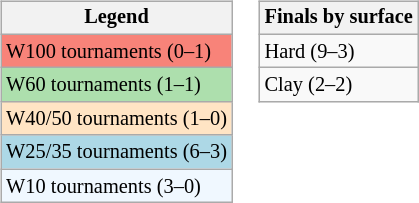<table>
<tr valign=top>
<td><br><table class=wikitable style="font-size:85%">
<tr>
<th>Legend</th>
</tr>
<tr style="background:#f88379;">
<td>W100 tournaments (0–1)</td>
</tr>
<tr style="background:#addfad;">
<td>W60 tournaments (1–1)</td>
</tr>
<tr style="background:#ffe4c4;">
<td>W40/50 tournaments (1–0)</td>
</tr>
<tr style="background:lightblue;">
<td>W25/35 tournaments (6–3)</td>
</tr>
<tr style="background:#f0f8ff;">
<td>W10 tournaments (3–0)</td>
</tr>
</table>
</td>
<td><br><table class=wikitable style="font-size:85%">
<tr>
<th>Finals by surface</th>
</tr>
<tr>
<td>Hard (9–3)</td>
</tr>
<tr>
<td>Clay (2–2)</td>
</tr>
</table>
</td>
</tr>
</table>
